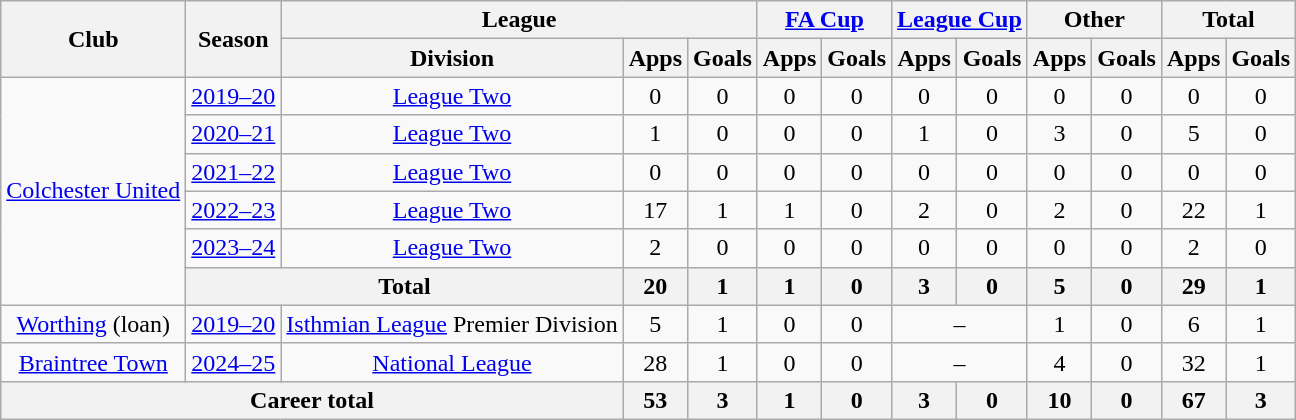<table class=wikitable style=text-align:center>
<tr>
<th rowspan=2>Club</th>
<th rowspan=2>Season</th>
<th colspan=3>League</th>
<th colspan=2><a href='#'>FA Cup</a></th>
<th colspan=2><a href='#'>League Cup</a></th>
<th colspan=2>Other</th>
<th colspan=2>Total</th>
</tr>
<tr>
<th>Division</th>
<th>Apps</th>
<th>Goals</th>
<th>Apps</th>
<th>Goals</th>
<th>Apps</th>
<th>Goals</th>
<th>Apps</th>
<th>Goals</th>
<th>Apps</th>
<th>Goals</th>
</tr>
<tr>
<td rowspan=6><a href='#'>Colchester United</a></td>
<td><a href='#'>2019–20</a></td>
<td><a href='#'>League Two</a></td>
<td>0</td>
<td>0</td>
<td>0</td>
<td>0</td>
<td>0</td>
<td>0</td>
<td>0</td>
<td>0</td>
<td>0</td>
<td>0</td>
</tr>
<tr>
<td><a href='#'>2020–21</a></td>
<td><a href='#'>League Two</a></td>
<td>1</td>
<td>0</td>
<td>0</td>
<td>0</td>
<td>1</td>
<td>0</td>
<td>3</td>
<td>0</td>
<td>5</td>
<td>0</td>
</tr>
<tr>
<td><a href='#'>2021–22</a></td>
<td><a href='#'>League Two</a></td>
<td>0</td>
<td>0</td>
<td>0</td>
<td>0</td>
<td>0</td>
<td>0</td>
<td>0</td>
<td>0</td>
<td>0</td>
<td>0</td>
</tr>
<tr>
<td><a href='#'>2022–23</a></td>
<td><a href='#'>League Two</a></td>
<td>17</td>
<td>1</td>
<td>1</td>
<td>0</td>
<td>2</td>
<td>0</td>
<td>2</td>
<td>0</td>
<td>22</td>
<td>1</td>
</tr>
<tr>
<td><a href='#'>2023–24</a></td>
<td><a href='#'>League Two</a></td>
<td>2</td>
<td>0</td>
<td>0</td>
<td>0</td>
<td>0</td>
<td>0</td>
<td>0</td>
<td>0</td>
<td>2</td>
<td>0</td>
</tr>
<tr>
<th colspan=2>Total</th>
<th>20</th>
<th>1</th>
<th>1</th>
<th>0</th>
<th>3</th>
<th>0</th>
<th>5</th>
<th>0</th>
<th>29</th>
<th>1</th>
</tr>
<tr>
<td><a href='#'>Worthing</a> (loan)</td>
<td><a href='#'>2019–20</a></td>
<td><a href='#'>Isthmian League</a> Premier Division</td>
<td>5</td>
<td>1</td>
<td>0</td>
<td>0</td>
<td colspan=2>–</td>
<td>1</td>
<td>0</td>
<td>6</td>
<td>1</td>
</tr>
<tr>
<td rowspan=1><a href='#'>Braintree Town</a></td>
<td><a href='#'>2024–25</a></td>
<td><a href='#'>National League</a></td>
<td>28</td>
<td>1</td>
<td>0</td>
<td>0</td>
<td colspan=2>–</td>
<td>4</td>
<td>0</td>
<td>32</td>
<td>1</td>
</tr>
<tr>
<th colspan=3>Career total</th>
<th>53</th>
<th>3</th>
<th>1</th>
<th>0</th>
<th>3</th>
<th>0</th>
<th>10</th>
<th>0</th>
<th>67</th>
<th>3</th>
</tr>
</table>
